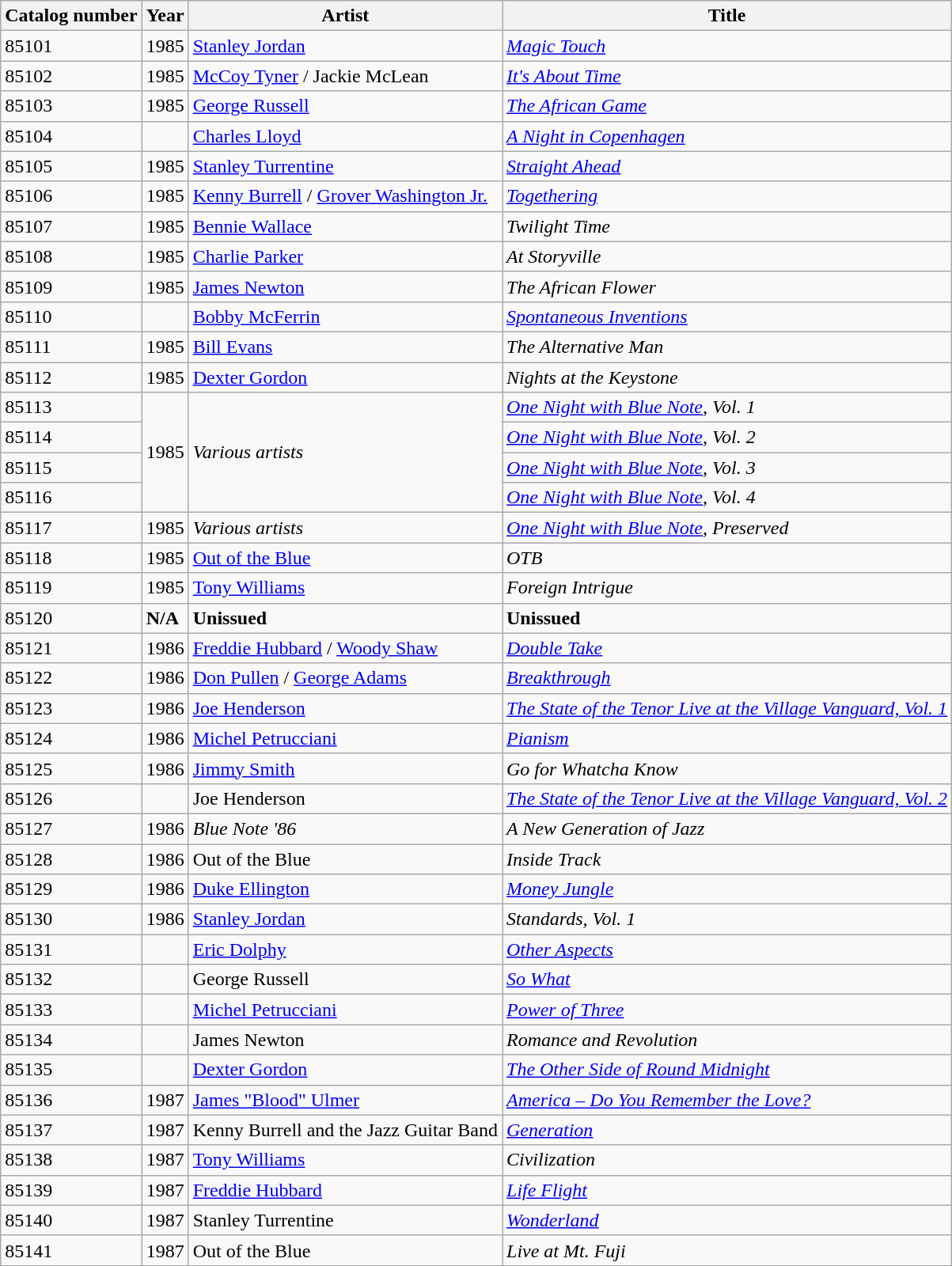<table class="wikitable sortable" align="center" bgcolor="CCCCCC" |>
<tr>
<th>Catalog number</th>
<th>Year</th>
<th>Artist</th>
<th>Title</th>
</tr>
<tr>
<td>85101</td>
<td>1985</td>
<td><a href='#'>Stanley Jordan</a></td>
<td><em><a href='#'>Magic Touch</a></em></td>
</tr>
<tr>
<td>85102</td>
<td>1985</td>
<td><a href='#'>McCoy Tyner</a> / Jackie McLean</td>
<td><em><a href='#'>It's About Time</a></em></td>
</tr>
<tr>
<td>85103</td>
<td>1985</td>
<td><a href='#'>George Russell</a></td>
<td><em><a href='#'>The African Game</a></em></td>
</tr>
<tr>
<td>85104</td>
<td></td>
<td><a href='#'>Charles Lloyd</a></td>
<td><em><a href='#'>A Night in Copenhagen</a></em></td>
</tr>
<tr>
<td>85105</td>
<td>1985</td>
<td><a href='#'>Stanley Turrentine</a></td>
<td><em><a href='#'>Straight Ahead</a></em></td>
</tr>
<tr>
<td>85106</td>
<td>1985</td>
<td><a href='#'>Kenny Burrell</a> / <a href='#'>Grover Washington Jr.</a></td>
<td><em><a href='#'>Togethering</a></em></td>
</tr>
<tr>
<td>85107</td>
<td>1985</td>
<td><a href='#'>Bennie Wallace</a></td>
<td><em>Twilight Time</em></td>
</tr>
<tr>
<td>85108</td>
<td>1985</td>
<td><a href='#'>Charlie Parker</a></td>
<td><em>At Storyville</em></td>
</tr>
<tr>
<td>85109</td>
<td>1985</td>
<td><a href='#'>James Newton</a></td>
<td><em>The African Flower</em></td>
</tr>
<tr>
<td>85110</td>
<td></td>
<td><a href='#'>Bobby McFerrin</a></td>
<td><em><a href='#'>Spontaneous Inventions</a></em></td>
</tr>
<tr>
<td>85111</td>
<td>1985</td>
<td><a href='#'>Bill Evans</a></td>
<td><em>The Alternative Man</em></td>
</tr>
<tr>
<td>85112</td>
<td>1985</td>
<td><a href='#'>Dexter Gordon</a></td>
<td><em>Nights at the Keystone</em></td>
</tr>
<tr>
<td>85113</td>
<td rowspan="4">1985</td>
<td rowspan="4"><em>Various artists</em></td>
<td><em><a href='#'>One Night with Blue Note</a>, Vol. 1</em></td>
</tr>
<tr>
<td>85114</td>
<td><em><a href='#'>One Night with Blue Note</a>, Vol. 2</em></td>
</tr>
<tr>
<td>85115</td>
<td><em><a href='#'>One Night with Blue Note</a>, Vol. 3</em></td>
</tr>
<tr>
<td>85116</td>
<td><em><a href='#'>One Night with Blue Note</a>, Vol. 4</em></td>
</tr>
<tr>
<td>85117</td>
<td>1985</td>
<td><em>Various artists</em></td>
<td><em><a href='#'>One Night with Blue Note</a>, Preserved</em></td>
</tr>
<tr>
<td>85118</td>
<td>1985</td>
<td><a href='#'>Out of the Blue</a></td>
<td><em>OTB</em></td>
</tr>
<tr>
<td>85119</td>
<td>1985</td>
<td><a href='#'>Tony Williams</a></td>
<td><em>Foreign Intrigue</em></td>
</tr>
<tr>
<td>85120</td>
<td><strong>N/A</strong></td>
<td><strong>Unissued</strong></td>
<td><strong>Unissued</strong></td>
</tr>
<tr>
<td>85121</td>
<td>1986</td>
<td><a href='#'>Freddie Hubbard</a> / <a href='#'>Woody Shaw</a></td>
<td><em><a href='#'>Double Take</a></em></td>
</tr>
<tr>
<td>85122</td>
<td>1986</td>
<td><a href='#'>Don Pullen</a> / <a href='#'>George Adams</a></td>
<td><em><a href='#'>Breakthrough</a></em></td>
</tr>
<tr>
<td>85123</td>
<td>1986</td>
<td><a href='#'>Joe Henderson</a></td>
<td><em><a href='#'>The State of the Tenor Live at the Village Vanguard, Vol. 1</a></em></td>
</tr>
<tr>
<td>85124</td>
<td>1986</td>
<td><a href='#'>Michel Petrucciani</a></td>
<td><em><a href='#'>Pianism</a></em></td>
</tr>
<tr>
<td>85125</td>
<td>1986</td>
<td><a href='#'>Jimmy Smith</a></td>
<td><em>Go for Whatcha Know</em></td>
</tr>
<tr>
<td>85126</td>
<td></td>
<td>Joe Henderson</td>
<td><em><a href='#'>The State of the Tenor Live at the Village Vanguard, Vol. 2</a></em></td>
</tr>
<tr>
<td>85127</td>
<td>1986</td>
<td><em>Blue Note '86</em></td>
<td><em>A New Generation of Jazz</em></td>
</tr>
<tr>
<td>85128</td>
<td>1986</td>
<td>Out of the Blue</td>
<td><em>Inside Track</em></td>
</tr>
<tr>
<td>85129</td>
<td>1986</td>
<td><a href='#'>Duke Ellington</a></td>
<td><em><a href='#'>Money Jungle</a></em></td>
</tr>
<tr>
<td>85130</td>
<td>1986</td>
<td><a href='#'>Stanley Jordan</a></td>
<td><em>Standards, Vol. 1</em></td>
</tr>
<tr>
<td>85131</td>
<td></td>
<td><a href='#'>Eric Dolphy</a></td>
<td><em><a href='#'>Other Aspects</a></em></td>
</tr>
<tr>
<td>85132</td>
<td></td>
<td>George Russell</td>
<td><em><a href='#'>So What</a></em></td>
</tr>
<tr>
<td>85133</td>
<td></td>
<td><a href='#'>Michel Petrucciani</a></td>
<td><em><a href='#'>Power of Three</a></em></td>
</tr>
<tr>
<td>85134</td>
<td></td>
<td>James Newton</td>
<td><em>Romance and Revolution</em></td>
</tr>
<tr>
<td>85135</td>
<td></td>
<td><a href='#'>Dexter Gordon</a></td>
<td><em><a href='#'>The Other Side of Round Midnight</a></em></td>
</tr>
<tr>
<td>85136</td>
<td>1987</td>
<td><a href='#'>James "Blood" Ulmer</a></td>
<td><em><a href='#'>America – Do You Remember the Love?</a></em></td>
</tr>
<tr>
<td>85137</td>
<td>1987</td>
<td>Kenny Burrell and the Jazz Guitar Band</td>
<td><em><a href='#'>Generation</a></em></td>
</tr>
<tr>
<td>85138</td>
<td>1987</td>
<td><a href='#'>Tony Williams</a></td>
<td><em>Civilization</em></td>
</tr>
<tr>
<td>85139</td>
<td>1987</td>
<td><a href='#'>Freddie Hubbard</a></td>
<td><em><a href='#'>Life Flight</a></em></td>
</tr>
<tr>
<td>85140</td>
<td>1987</td>
<td>Stanley Turrentine</td>
<td><em><a href='#'>Wonderland</a></em></td>
</tr>
<tr>
<td>85141</td>
<td>1987</td>
<td>Out of the Blue</td>
<td><em>Live at Mt. Fuji</em></td>
</tr>
</table>
